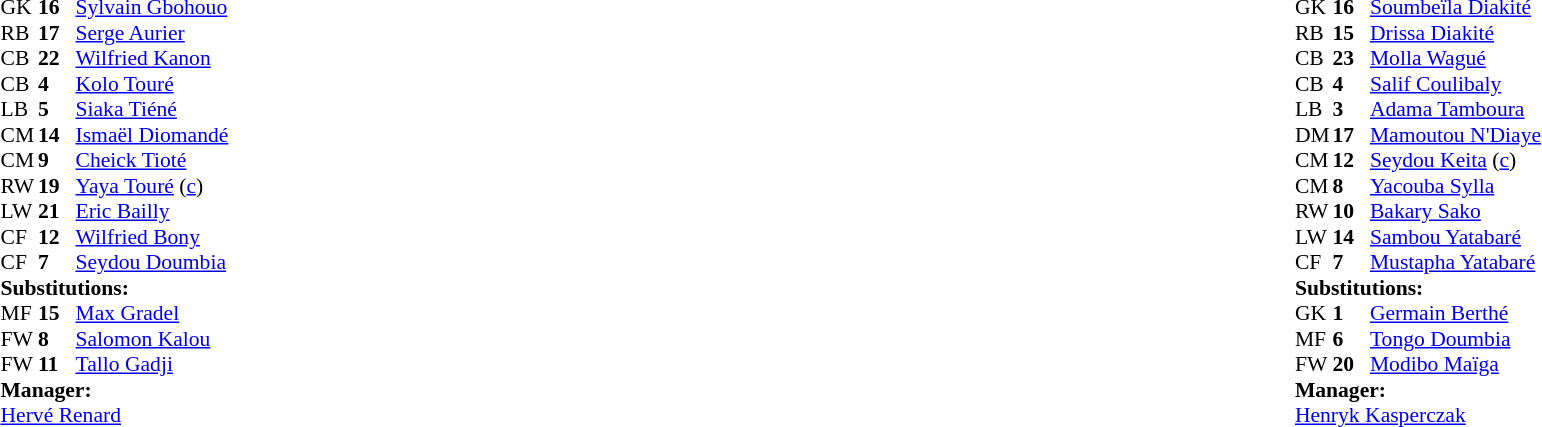<table width="100%">
<tr>
<td valign="top" width="40%"><br><table style="font-size:90%;" cellspacing="0" cellpadding="0">
<tr>
<th width="25"></th>
<th width="25"></th>
</tr>
<tr>
<td>GK</td>
<td><strong>16</strong></td>
<td><a href='#'>Sylvain Gbohouo</a></td>
</tr>
<tr>
<td>RB</td>
<td><strong>17</strong></td>
<td><a href='#'>Serge Aurier</a></td>
</tr>
<tr>
<td>CB</td>
<td><strong>22</strong></td>
<td><a href='#'>Wilfried Kanon</a></td>
<td></td>
<td></td>
</tr>
<tr>
<td>CB</td>
<td><strong>4</strong></td>
<td><a href='#'>Kolo Touré</a></td>
</tr>
<tr>
<td>LB</td>
<td><strong>5</strong></td>
<td><a href='#'>Siaka Tiéné</a></td>
</tr>
<tr>
<td>CM</td>
<td><strong>14</strong></td>
<td><a href='#'>Ismaël Diomandé</a></td>
<td></td>
<td></td>
</tr>
<tr>
<td>CM</td>
<td><strong>9</strong></td>
<td><a href='#'>Cheick Tioté</a></td>
<td></td>
</tr>
<tr>
<td>RW</td>
<td><strong>19</strong></td>
<td><a href='#'>Yaya Touré</a> (<a href='#'>c</a>)</td>
</tr>
<tr>
<td>LW</td>
<td><strong>21</strong></td>
<td><a href='#'>Eric Bailly</a></td>
</tr>
<tr>
<td>CF</td>
<td><strong>12</strong></td>
<td><a href='#'>Wilfried Bony</a></td>
<td></td>
<td></td>
</tr>
<tr>
<td>CF</td>
<td><strong>7</strong></td>
<td><a href='#'>Seydou Doumbia</a></td>
</tr>
<tr>
<td colspan=3><strong>Substitutions:</strong></td>
</tr>
<tr>
<td>MF</td>
<td><strong>15</strong></td>
<td><a href='#'>Max Gradel</a></td>
<td></td>
<td></td>
</tr>
<tr>
<td>FW</td>
<td><strong>8</strong></td>
<td><a href='#'>Salomon Kalou</a></td>
<td></td>
<td></td>
</tr>
<tr>
<td>FW</td>
<td><strong>11</strong></td>
<td><a href='#'>Tallo Gadji</a></td>
<td></td>
<td></td>
</tr>
<tr>
<td colspan=3><strong>Manager:</strong></td>
</tr>
<tr>
<td colspan=3> <a href='#'>Hervé Renard</a></td>
</tr>
</table>
</td>
<td valign="top"></td>
<td valign="top" width="50%"><br><table style="font-size: 90%" cellspacing="0" cellpadding="0" align="center">
<tr>
<th width=25></th>
<th width=25></th>
</tr>
<tr>
<td>GK</td>
<td><strong>16</strong></td>
<td><a href='#'>Soumbeïla Diakité</a></td>
<td></td>
<td></td>
</tr>
<tr>
<td>RB</td>
<td><strong>15</strong></td>
<td><a href='#'>Drissa Diakité</a></td>
</tr>
<tr>
<td>CB</td>
<td><strong>23</strong></td>
<td><a href='#'>Molla Wagué</a></td>
</tr>
<tr>
<td>CB</td>
<td><strong>4</strong></td>
<td><a href='#'>Salif Coulibaly</a></td>
</tr>
<tr>
<td>LB</td>
<td><strong>3</strong></td>
<td><a href='#'>Adama Tamboura</a></td>
</tr>
<tr>
<td>DM</td>
<td><strong>17</strong></td>
<td><a href='#'>Mamoutou N'Diaye</a></td>
</tr>
<tr>
<td>CM</td>
<td><strong>12</strong></td>
<td><a href='#'>Seydou Keita</a> (<a href='#'>c</a>)</td>
<td></td>
</tr>
<tr>
<td>CM</td>
<td><strong>8</strong></td>
<td><a href='#'>Yacouba Sylla</a></td>
<td></td>
</tr>
<tr>
<td>RW</td>
<td><strong>10</strong></td>
<td><a href='#'>Bakary Sako</a></td>
<td></td>
<td></td>
</tr>
<tr>
<td>LW</td>
<td><strong>14</strong></td>
<td><a href='#'>Sambou Yatabaré</a></td>
<td></td>
</tr>
<tr>
<td>CF</td>
<td><strong>7</strong></td>
<td><a href='#'>Mustapha Yatabaré</a></td>
<td></td>
<td></td>
</tr>
<tr>
<td colspan=3><strong>Substitutions:</strong></td>
</tr>
<tr>
<td>GK</td>
<td><strong>1</strong></td>
<td><a href='#'>Germain Berthé</a></td>
<td></td>
<td></td>
</tr>
<tr>
<td>MF</td>
<td><strong>6</strong></td>
<td><a href='#'>Tongo Doumbia</a></td>
<td></td>
<td></td>
</tr>
<tr>
<td>FW</td>
<td><strong>20</strong></td>
<td><a href='#'>Modibo Maïga</a></td>
<td></td>
<td></td>
</tr>
<tr>
<td colspan=3><strong>Manager:</strong></td>
</tr>
<tr>
<td colspan=3> <a href='#'>Henryk Kasperczak</a></td>
</tr>
</table>
</td>
</tr>
</table>
